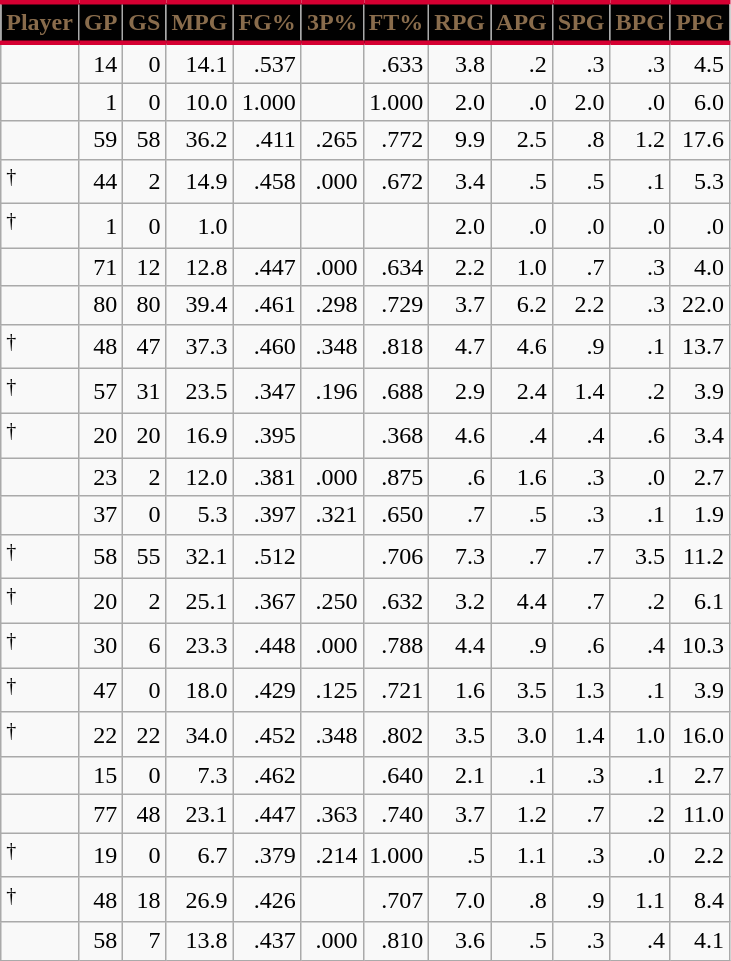<table class="wikitable sortable" style="text-align:right;">
<tr>
<th style="background:#010101; color:#896C4C; border-top:#D50032 3px solid; border-bottom:#D50032 3px solid;">Player</th>
<th style="background:#010101; color:#896C4C; border-top:#D50032 3px solid; border-bottom:#D50032 3px solid;">GP</th>
<th style="background:#010101; color:#896C4C; border-top:#D50032 3px solid; border-bottom:#D50032 3px solid;">GS</th>
<th style="background:#010101; color:#896C4C; border-top:#D50032 3px solid; border-bottom:#D50032 3px solid;">MPG</th>
<th style="background:#010101; color:#896C4C; border-top:#D50032 3px solid; border-bottom:#D50032 3px solid;">FG%</th>
<th style="background:#010101; color:#896C4C; border-top:#D50032 3px solid; border-bottom:#D50032 3px solid;">3P%</th>
<th style="background:#010101; color:#896C4C; border-top:#D50032 3px solid; border-bottom:#D50032 3px solid;">FT%</th>
<th style="background:#010101; color:#896C4C; border-top:#D50032 3px solid; border-bottom:#D50032 3px solid;">RPG</th>
<th style="background:#010101; color:#896C4C; border-top:#D50032 3px solid; border-bottom:#D50032 3px solid;">APG</th>
<th style="background:#010101; color:#896C4C; border-top:#D50032 3px solid; border-bottom:#D50032 3px solid;">SPG</th>
<th style="background:#010101; color:#896C4C; border-top:#D50032 3px solid; border-bottom:#D50032 3px solid;">BPG</th>
<th style="background:#010101; color:#896C4C; border-top:#D50032 3px solid; border-bottom:#D50032 3px solid;">PPG</th>
</tr>
<tr>
<td style="text-align:left;"></td>
<td>14</td>
<td>0</td>
<td>14.1</td>
<td>.537</td>
<td></td>
<td>.633</td>
<td>3.8</td>
<td>.2</td>
<td>.3</td>
<td>.3</td>
<td>4.5</td>
</tr>
<tr>
<td style="text-align:left;"></td>
<td>1</td>
<td>0</td>
<td>10.0</td>
<td>1.000</td>
<td></td>
<td>1.000</td>
<td>2.0</td>
<td>.0</td>
<td>2.0</td>
<td>.0</td>
<td>6.0</td>
</tr>
<tr>
<td style="text-align:left;"></td>
<td>59</td>
<td>58</td>
<td>36.2</td>
<td>.411</td>
<td>.265</td>
<td>.772</td>
<td>9.9</td>
<td>2.5</td>
<td>.8</td>
<td>1.2</td>
<td>17.6</td>
</tr>
<tr>
<td style="text-align:left;"><sup>†</sup></td>
<td>44</td>
<td>2</td>
<td>14.9</td>
<td>.458</td>
<td>.000</td>
<td>.672</td>
<td>3.4</td>
<td>.5</td>
<td>.5</td>
<td>.1</td>
<td>5.3</td>
</tr>
<tr>
<td style="text-align:left;"><sup>†</sup></td>
<td>1</td>
<td>0</td>
<td>1.0</td>
<td></td>
<td></td>
<td></td>
<td>2.0</td>
<td>.0</td>
<td>.0</td>
<td>.0</td>
<td>.0</td>
</tr>
<tr>
<td style="text-align:left;"></td>
<td>71</td>
<td>12</td>
<td>12.8</td>
<td>.447</td>
<td>.000</td>
<td>.634</td>
<td>2.2</td>
<td>1.0</td>
<td>.7</td>
<td>.3</td>
<td>4.0</td>
</tr>
<tr>
<td style="text-align:left;"></td>
<td>80</td>
<td>80</td>
<td>39.4</td>
<td>.461</td>
<td>.298</td>
<td>.729</td>
<td>3.7</td>
<td>6.2</td>
<td>2.2</td>
<td>.3</td>
<td>22.0</td>
</tr>
<tr>
<td style="text-align:left;"><sup>†</sup></td>
<td>48</td>
<td>47</td>
<td>37.3</td>
<td>.460</td>
<td>.348</td>
<td>.818</td>
<td>4.7</td>
<td>4.6</td>
<td>.9</td>
<td>.1</td>
<td>13.7</td>
</tr>
<tr>
<td style="text-align:left;"><sup>†</sup></td>
<td>57</td>
<td>31</td>
<td>23.5</td>
<td>.347</td>
<td>.196</td>
<td>.688</td>
<td>2.9</td>
<td>2.4</td>
<td>1.4</td>
<td>.2</td>
<td>3.9</td>
</tr>
<tr>
<td style="text-align:left;"><sup>†</sup></td>
<td>20</td>
<td>20</td>
<td>16.9</td>
<td>.395</td>
<td></td>
<td>.368</td>
<td>4.6</td>
<td>.4</td>
<td>.4</td>
<td>.6</td>
<td>3.4</td>
</tr>
<tr>
<td style="text-align:left;"></td>
<td>23</td>
<td>2</td>
<td>12.0</td>
<td>.381</td>
<td>.000</td>
<td>.875</td>
<td>.6</td>
<td>1.6</td>
<td>.3</td>
<td>.0</td>
<td>2.7</td>
</tr>
<tr>
<td style="text-align:left;"></td>
<td>37</td>
<td>0</td>
<td>5.3</td>
<td>.397</td>
<td>.321</td>
<td>.650</td>
<td>.7</td>
<td>.5</td>
<td>.3</td>
<td>.1</td>
<td>1.9</td>
</tr>
<tr>
<td style="text-align:left;"><sup>†</sup></td>
<td>58</td>
<td>55</td>
<td>32.1</td>
<td>.512</td>
<td></td>
<td>.706</td>
<td>7.3</td>
<td>.7</td>
<td>.7</td>
<td>3.5</td>
<td>11.2</td>
</tr>
<tr>
<td style="text-align:left;"><sup>†</sup></td>
<td>20</td>
<td>2</td>
<td>25.1</td>
<td>.367</td>
<td>.250</td>
<td>.632</td>
<td>3.2</td>
<td>4.4</td>
<td>.7</td>
<td>.2</td>
<td>6.1</td>
</tr>
<tr>
<td style="text-align:left;"><sup>†</sup></td>
<td>30</td>
<td>6</td>
<td>23.3</td>
<td>.448</td>
<td>.000</td>
<td>.788</td>
<td>4.4</td>
<td>.9</td>
<td>.6</td>
<td>.4</td>
<td>10.3</td>
</tr>
<tr>
<td style="text-align:left;"><sup>†</sup></td>
<td>47</td>
<td>0</td>
<td>18.0</td>
<td>.429</td>
<td>.125</td>
<td>.721</td>
<td>1.6</td>
<td>3.5</td>
<td>1.3</td>
<td>.1</td>
<td>3.9</td>
</tr>
<tr>
<td style="text-align:left;"><sup>†</sup></td>
<td>22</td>
<td>22</td>
<td>34.0</td>
<td>.452</td>
<td>.348</td>
<td>.802</td>
<td>3.5</td>
<td>3.0</td>
<td>1.4</td>
<td>1.0</td>
<td>16.0</td>
</tr>
<tr>
<td style="text-align:left;"></td>
<td>15</td>
<td>0</td>
<td>7.3</td>
<td>.462</td>
<td></td>
<td>.640</td>
<td>2.1</td>
<td>.1</td>
<td>.3</td>
<td>.1</td>
<td>2.7</td>
</tr>
<tr>
<td style="text-align:left;"></td>
<td>77</td>
<td>48</td>
<td>23.1</td>
<td>.447</td>
<td>.363</td>
<td>.740</td>
<td>3.7</td>
<td>1.2</td>
<td>.7</td>
<td>.2</td>
<td>11.0</td>
</tr>
<tr>
<td style="text-align:left;"><sup>†</sup></td>
<td>19</td>
<td>0</td>
<td>6.7</td>
<td>.379</td>
<td>.214</td>
<td>1.000</td>
<td>.5</td>
<td>1.1</td>
<td>.3</td>
<td>.0</td>
<td>2.2</td>
</tr>
<tr>
<td style="text-align:left;"><sup>†</sup></td>
<td>48</td>
<td>18</td>
<td>26.9</td>
<td>.426</td>
<td></td>
<td>.707</td>
<td>7.0</td>
<td>.8</td>
<td>.9</td>
<td>1.1</td>
<td>8.4</td>
</tr>
<tr>
<td style="text-align:left;"></td>
<td>58</td>
<td>7</td>
<td>13.8</td>
<td>.437</td>
<td>.000</td>
<td>.810</td>
<td>3.6</td>
<td>.5</td>
<td>.3</td>
<td>.4</td>
<td>4.1</td>
</tr>
</table>
